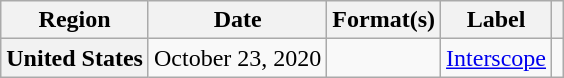<table class="wikitable plainrowheaders">
<tr>
<th scope="col">Region</th>
<th scope="col">Date</th>
<th scope="col">Format(s)</th>
<th scope="col">Label</th>
<th scope="col"></th>
</tr>
<tr>
<th scope="row">United States</th>
<td>October 23, 2020</td>
<td></td>
<td><a href='#'>Interscope</a></td>
<td style="text-align:center;"></td>
</tr>
</table>
